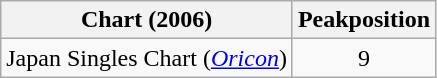<table class="wikitable">
<tr>
<th>Chart (2006)</th>
<th>Peakposition</th>
</tr>
<tr>
<td>Japan Singles Chart (<em><a href='#'>Oricon</a></em>)</td>
<td align="center">9</td>
</tr>
</table>
